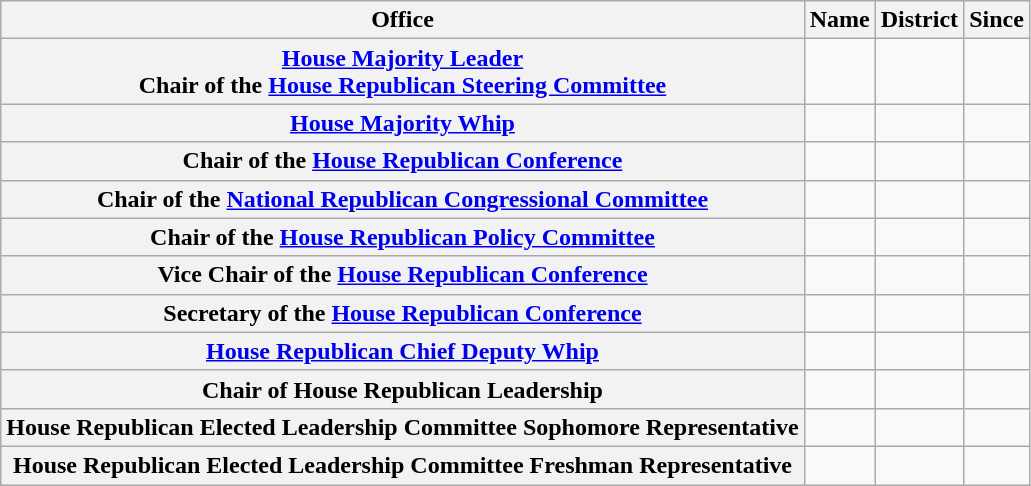<table class="sortable wikitable plainrowheaders">
<tr>
<th>Office</th>
<th>Name</th>
<th>District</th>
<th>Since</th>
</tr>
<tr>
<th scope="row"><a href='#'>House Majority Leader</a><br>Chair of the <a href='#'>House Republican Steering Committee</a></th>
<td></td>
<td></td>
<td><br></td>
</tr>
<tr>
<th scope="row"><a href='#'>House Majority Whip</a></th>
<td></td>
<td></td>
<td></td>
</tr>
<tr>
<th scope="row">Chair of the <a href='#'>House Republican Conference</a></th>
<td></td>
<td></td>
<td></td>
</tr>
<tr>
<th scope="row">Chair of the <a href='#'>National Republican Congressional Committee</a></th>
<td></td>
<td></td>
<td></td>
</tr>
<tr>
<th scope="row">Chair of the <a href='#'>House Republican Policy Committee</a></th>
<td></td>
<td></td>
<td></td>
</tr>
<tr>
<th scope="row">Vice Chair of the <a href='#'>House Republican Conference</a></th>
<td></td>
<td></td>
<td></td>
</tr>
<tr>
<th scope="row">Secretary of the <a href='#'>House Republican Conference</a></th>
<td></td>
<td></td>
<td></td>
</tr>
<tr>
<th scope="row"><a href='#'>House Republican Chief Deputy Whip</a></th>
<td></td>
<td></td>
<td></td>
</tr>
<tr>
<th scope="row">Chair of House Republican Leadership</th>
<td></td>
<td></td>
<td></td>
</tr>
<tr>
<th scope="row">House Republican Elected Leadership Committee Sophomore Representative</th>
<td></td>
<td></td>
<td></td>
</tr>
<tr>
<th scope="row">House Republican Elected Leadership Committee Freshman Representative</th>
<td></td>
<td></td>
<td></td>
</tr>
</table>
